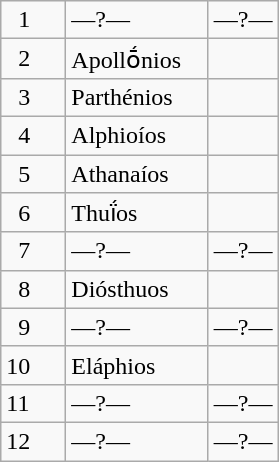<table class="wikitable">
<tr>
<td>  1</td>
<td>—?—</td>
<td>—?—</td>
</tr>
<tr>
<td>  2</td>
<td>Apollṓnios</td>
<td></td>
</tr>
<tr>
<td>  3  </td>
<td>Parthénios  </td>
<td></td>
</tr>
<tr>
<td>  4</td>
<td>Alphioíos</td>
<td></td>
</tr>
<tr>
<td>  5</td>
<td>Athanaíos</td>
<td></td>
</tr>
<tr>
<td>  6</td>
<td>Thuḯos</td>
<td></td>
</tr>
<tr>
<td>  7</td>
<td>—?—</td>
<td>—?—</td>
</tr>
<tr>
<td>  8</td>
<td>Diósthuos</td>
<td></td>
</tr>
<tr>
<td>  9</td>
<td>—?—</td>
<td>—?—</td>
</tr>
<tr>
<td>10</td>
<td>Eláphios</td>
<td></td>
</tr>
<tr>
<td>11</td>
<td>—?—</td>
<td>—?—</td>
</tr>
<tr>
<td>12</td>
<td>—?—</td>
<td>—?—</td>
</tr>
</table>
